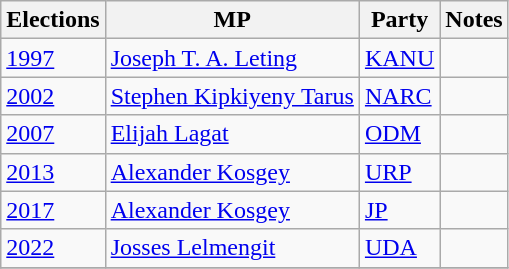<table class="wikitable">
<tr>
<th>Elections</th>
<th>MP </th>
<th>Party</th>
<th>Notes</th>
</tr>
<tr>
<td><a href='#'>1997</a></td>
<td><a href='#'>Joseph T. A. Leting</a></td>
<td><a href='#'>KANU</a></td>
<td></td>
</tr>
<tr>
<td><a href='#'>2002</a></td>
<td><a href='#'>Stephen Kipkiyeny Tarus</a></td>
<td><a href='#'>NARC</a></td>
<td></td>
</tr>
<tr>
<td><a href='#'>2007</a></td>
<td><a href='#'>Elijah Lagat</a></td>
<td><a href='#'>ODM</a></td>
<td></td>
</tr>
<tr>
<td><a href='#'>2013</a></td>
<td><a href='#'>Alexander Kosgey</a></td>
<td><a href='#'>URP</a></td>
<td></td>
</tr>
<tr>
<td><a href='#'>2017</a></td>
<td><a href='#'>Alexander Kosgey</a></td>
<td><a href='#'>JP</a></td>
<td></td>
</tr>
<tr>
<td><a href='#'>2022</a></td>
<td><a href='#'>Josses Lelmengit</a></td>
<td><a href='#'>UDA</a></td>
<td></td>
</tr>
<tr>
</tr>
</table>
